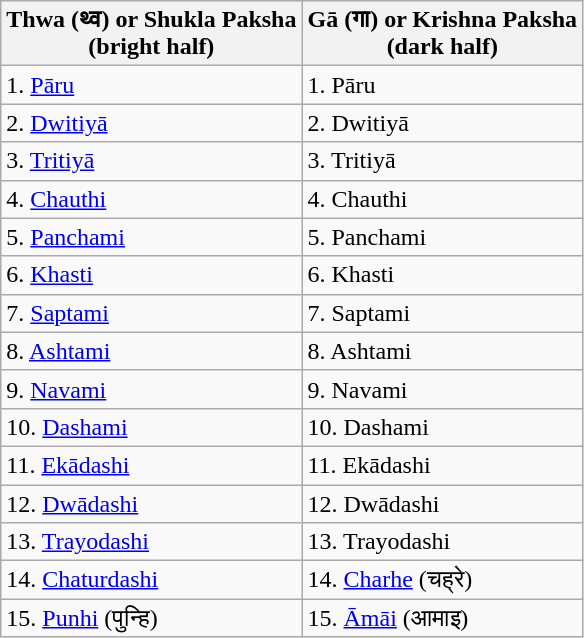<table class="wikitable">
<tr>
<th>Thwa (थ्व) or Shukla Paksha<br>(bright half)</th>
<th>Gā (गा) or Krishna Paksha<br>(dark half)</th>
</tr>
<tr>
<td>1. <a href='#'>Pāru</a></td>
<td>1. Pāru</td>
</tr>
<tr>
<td>2. <a href='#'>Dwitiyā</a></td>
<td>2. Dwitiyā</td>
</tr>
<tr>
<td>3. <a href='#'>Tritiyā</a></td>
<td>3. Tritiyā</td>
</tr>
<tr>
<td>4. <a href='#'>Chauthi</a></td>
<td>4. Chauthi</td>
</tr>
<tr>
<td>5. <a href='#'>Panchami</a></td>
<td>5. Panchami</td>
</tr>
<tr>
<td>6. <a href='#'>Khasti</a></td>
<td>6. Khasti</td>
</tr>
<tr>
<td>7. <a href='#'>Saptami</a></td>
<td>7. Saptami</td>
</tr>
<tr>
<td>8. <a href='#'>Ashtami</a></td>
<td>8. Ashtami</td>
</tr>
<tr>
<td>9. <a href='#'>Navami</a></td>
<td>9. Navami</td>
</tr>
<tr>
<td>10. <a href='#'>Dashami</a></td>
<td>10. Dashami</td>
</tr>
<tr>
<td>11. <a href='#'>Ekādashi</a></td>
<td>11. Ekādashi</td>
</tr>
<tr>
<td>12. <a href='#'>Dwādashi</a></td>
<td>12. Dwādashi</td>
</tr>
<tr>
<td>13. <a href='#'>Trayodashi</a></td>
<td>13. Trayodashi</td>
</tr>
<tr>
<td>14. <a href='#'>Chaturdashi</a></td>
<td>14. <a href='#'>Charhe</a> (चह्रे)</td>
</tr>
<tr>
<td>15. <a href='#'>Punhi</a> (पुन्हि)</td>
<td>15. <a href='#'>Āmāi</a> (आमाइ)</td>
</tr>
</table>
